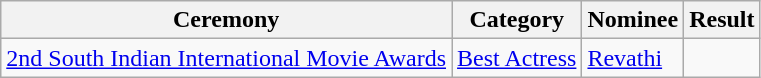<table class="wikitable">
<tr>
<th>Ceremony</th>
<th>Category</th>
<th>Nominee</th>
<th>Result</th>
</tr>
<tr>
<td rowspan="1"><a href='#'>2nd South Indian International Movie Awards</a></td>
<td><a href='#'>Best Actress</a></td>
<td><a href='#'>Revathi</a></td>
<td></td>
</tr>
</table>
